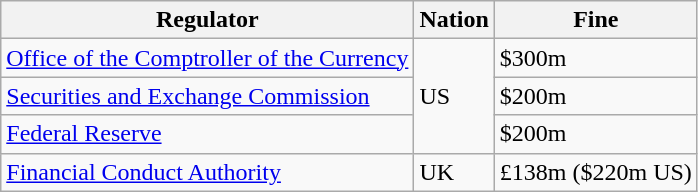<table class="wikitable sortable floatright">
<tr>
<th>Regulator</th>
<th>Nation</th>
<th>Fine</th>
</tr>
<tr>
<td><a href='#'>Office of the Comptroller of the Currency</a></td>
<td rowspan="3">US</td>
<td>$300m</td>
</tr>
<tr>
<td><a href='#'>Securities and Exchange Commission</a></td>
<td>$200m</td>
</tr>
<tr>
<td><a href='#'>Federal Reserve</a></td>
<td>$200m</td>
</tr>
<tr>
<td><a href='#'>Financial Conduct Authority</a></td>
<td>UK</td>
<td>£138m ($220m US)</td>
</tr>
</table>
